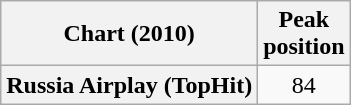<table class="wikitable plainrowheaders" style="text-align:center">
<tr>
<th scope="col">Chart (2010)</th>
<th scope="col">Peak<br>position</th>
</tr>
<tr>
<th scope="row">Russia Airplay (TopHit)</th>
<td>84</td>
</tr>
</table>
